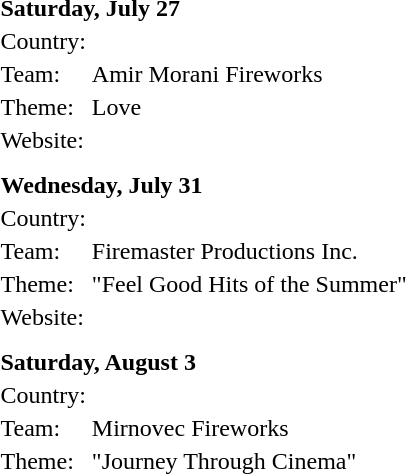<table border="0">
<tr>
<td colspan="2"><strong>Saturday, July 27</strong></td>
</tr>
<tr>
<td>Country:</td>
<td></td>
</tr>
<tr>
<td>Team:</td>
<td>Amir Morani Fireworks</td>
</tr>
<tr>
<td>Theme:</td>
<td>Love</td>
</tr>
<tr>
<td>Website:</td>
<td></td>
</tr>
<tr>
<td colspan="2"></td>
</tr>
<tr>
<td></td>
</tr>
<tr>
<td colspan="2"><strong>Wednesday, July 31</strong></td>
</tr>
<tr>
<td>Country:</td>
<td></td>
</tr>
<tr>
<td>Team:</td>
<td>Firemaster Productions Inc.</td>
</tr>
<tr>
<td>Theme:</td>
<td>"Feel Good Hits of the Summer"</td>
</tr>
<tr>
<td>Website:</td>
<td></td>
</tr>
<tr>
<td colspan="2"></td>
</tr>
<tr>
<td></td>
</tr>
<tr>
<td colspan="2"><strong>Saturday, August 3</strong></td>
</tr>
<tr>
<td>Country:</td>
<td></td>
</tr>
<tr>
<td>Team:</td>
<td>Mirnovec Fireworks</td>
</tr>
<tr>
<td>Theme:</td>
<td>"Journey Through Cinema"</td>
</tr>
<tr>
<td></td>
</tr>
<tr>
<td colspan="2"></td>
</tr>
</table>
